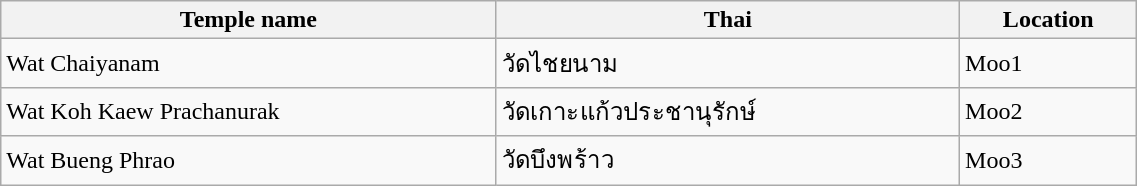<table class="wikitable" style="width:60%;">
<tr>
<th>Temple name</th>
<th>Thai</th>
<th>Location</th>
</tr>
<tr>
<td>Wat Chaiyanam</td>
<td>วัดไชยนาม</td>
<td>Moo1</td>
</tr>
<tr>
<td>Wat Koh Kaew Prachanurak</td>
<td>วัดเกาะแก้วประชานุรักษ์</td>
<td>Moo2</td>
</tr>
<tr>
<td>Wat Bueng Phrao</td>
<td>วัดบึงพร้าว</td>
<td>Moo3</td>
</tr>
</table>
